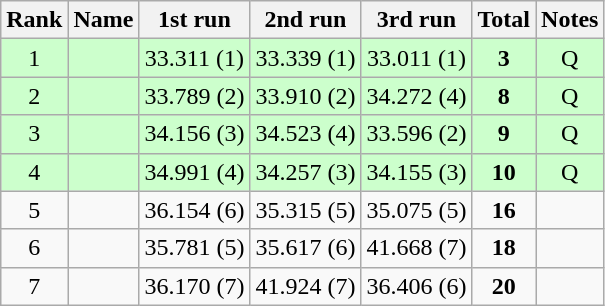<table class="sortable wikitable" style="text-align:center;">
<tr>
<th>Rank</th>
<th>Name</th>
<th>1st run</th>
<th>2nd run</th>
<th>3rd run</th>
<th>Total</th>
<th>Notes</th>
</tr>
<tr bgcolor=ccffcc>
<td>1</td>
<td align=left></td>
<td>33.311 (1)</td>
<td>33.339 (1)</td>
<td>33.011 (1)</td>
<td><strong>3</strong></td>
<td>Q</td>
</tr>
<tr bgcolor=ccffcc>
<td>2</td>
<td align=left></td>
<td>33.789 (2)</td>
<td>33.910 (2)</td>
<td>34.272 (4)</td>
<td><strong>8</strong></td>
<td>Q</td>
</tr>
<tr bgcolor=ccffcc>
<td>3</td>
<td align=left></td>
<td>34.156 (3)</td>
<td>34.523 (4)</td>
<td>33.596 (2)</td>
<td><strong>9</strong></td>
<td>Q</td>
</tr>
<tr bgcolor=ccffcc>
<td>4</td>
<td align=left></td>
<td>34.991 (4)</td>
<td>34.257 (3)</td>
<td>34.155 (3)</td>
<td><strong>10</strong></td>
<td>Q</td>
</tr>
<tr>
<td>5</td>
<td align=left></td>
<td>36.154 (6)</td>
<td>35.315 (5)</td>
<td>35.075 (5)</td>
<td><strong>16</strong></td>
<td></td>
</tr>
<tr>
<td>6</td>
<td align=left></td>
<td>35.781 (5)</td>
<td>35.617 (6)</td>
<td>41.668 (7)</td>
<td><strong>18</strong></td>
<td></td>
</tr>
<tr>
<td>7</td>
<td align=left></td>
<td>36.170 (7)</td>
<td>41.924 (7)</td>
<td>36.406 (6)</td>
<td><strong>20</strong></td>
<td></td>
</tr>
</table>
